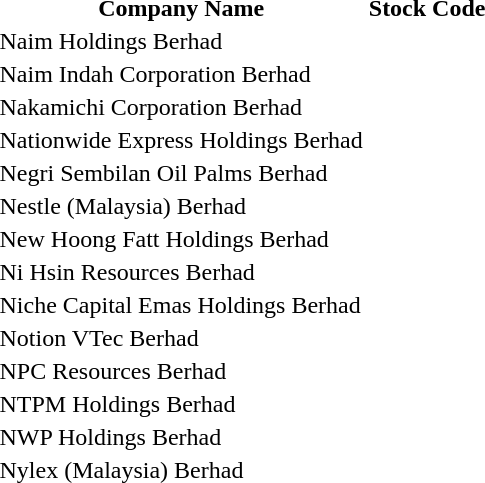<table style="background:transparent;">
<tr>
<th>Company Name</th>
<th>Stock Code</th>
</tr>
<tr>
<td>Naim Holdings Berhad</td>
<td></td>
</tr>
<tr>
<td>Naim Indah Corporation Berhad</td>
<td></td>
</tr>
<tr>
<td>Nakamichi Corporation Berhad</td>
<td></td>
</tr>
<tr>
<td>Nationwide Express Holdings Berhad</td>
<td></td>
</tr>
<tr>
<td>Negri Sembilan Oil Palms Berhad</td>
<td></td>
</tr>
<tr>
<td>Nestle (Malaysia) Berhad</td>
<td></td>
</tr>
<tr>
<td>New Hoong Fatt Holdings Berhad</td>
<td></td>
</tr>
<tr>
<td>Ni Hsin Resources Berhad</td>
<td></td>
</tr>
<tr>
<td>Niche Capital Emas Holdings Berhad</td>
<td></td>
</tr>
<tr>
<td>Notion VTec Berhad</td>
<td></td>
</tr>
<tr>
<td>NPC Resources Berhad</td>
<td></td>
</tr>
<tr>
<td>NTPM Holdings Berhad</td>
<td></td>
</tr>
<tr>
<td>NWP Holdings Berhad</td>
<td></td>
</tr>
<tr>
<td>Nylex (Malaysia) Berhad</td>
<td></td>
</tr>
</table>
